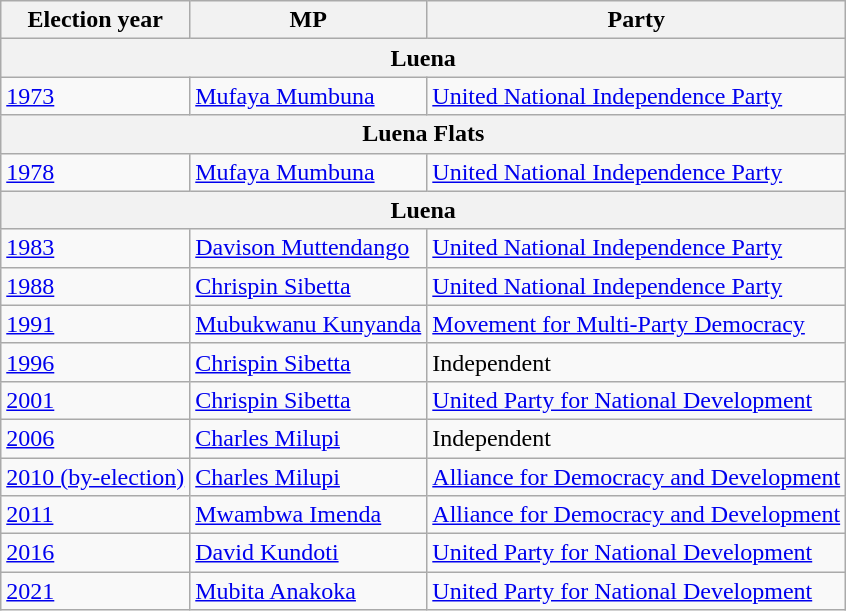<table class="wikitable">
<tr>
<th>Election year</th>
<th>MP</th>
<th>Party</th>
</tr>
<tr>
<th colspan="3">Luena</th>
</tr>
<tr>
<td><a href='#'>1973</a></td>
<td><a href='#'>Mufaya Mumbuna</a></td>
<td><a href='#'>United National Independence Party</a></td>
</tr>
<tr>
<th colspan="3">Luena Flats</th>
</tr>
<tr>
<td><a href='#'>1978</a></td>
<td><a href='#'>Mufaya Mumbuna</a></td>
<td><a href='#'>United National Independence Party</a></td>
</tr>
<tr>
<th colspan="3">Luena</th>
</tr>
<tr>
<td><a href='#'>1983</a></td>
<td><a href='#'>Davison Muttendango</a></td>
<td><a href='#'>United National Independence Party</a></td>
</tr>
<tr>
<td><a href='#'>1988</a></td>
<td><a href='#'>Chrispin Sibetta</a></td>
<td><a href='#'>United National Independence Party</a></td>
</tr>
<tr>
<td><a href='#'>1991</a></td>
<td><a href='#'>Mubukwanu Kunyanda</a></td>
<td><a href='#'>Movement for Multi-Party Democracy</a></td>
</tr>
<tr>
<td><a href='#'>1996</a></td>
<td><a href='#'>Chrispin Sibetta</a></td>
<td>Independent</td>
</tr>
<tr>
<td><a href='#'>2001</a></td>
<td><a href='#'>Chrispin Sibetta</a></td>
<td><a href='#'>United Party for National Development</a></td>
</tr>
<tr>
<td><a href='#'>2006</a></td>
<td><a href='#'>Charles Milupi</a></td>
<td>Independent</td>
</tr>
<tr>
<td><a href='#'>2010 (by-election)</a></td>
<td><a href='#'>Charles Milupi</a></td>
<td><a href='#'>Alliance for Democracy and Development</a></td>
</tr>
<tr>
<td><a href='#'>2011</a></td>
<td><a href='#'>Mwambwa Imenda</a></td>
<td><a href='#'>Alliance for Democracy and Development</a></td>
</tr>
<tr>
<td><a href='#'>2016</a></td>
<td><a href='#'>David Kundoti</a></td>
<td><a href='#'>United Party for National Development</a></td>
</tr>
<tr>
<td><a href='#'>2021</a></td>
<td><a href='#'>Mubita Anakoka</a></td>
<td><a href='#'>United Party for National Development</a></td>
</tr>
</table>
